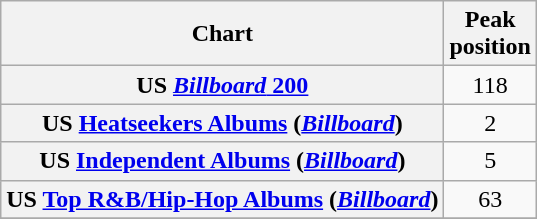<table class="wikitable plainrowheaders sortable" style="text-align:center;" border="1">
<tr>
<th scope="col">Chart</th>
<th scope="col">Peak<br>position</th>
</tr>
<tr>
<th scope="row">US <a href='#'><em>Billboard</em> 200</a></th>
<td>118</td>
</tr>
<tr>
<th scope="row">US <a href='#'>Heatseekers Albums</a> (<em><a href='#'>Billboard</a></em>)</th>
<td>2</td>
</tr>
<tr>
<th scope="row">US <a href='#'>Independent Albums</a> (<em><a href='#'>Billboard</a></em>)</th>
<td>5</td>
</tr>
<tr>
<th scope="row">US <a href='#'>Top R&B/Hip-Hop Albums</a> (<em><a href='#'>Billboard</a></em>)</th>
<td>63</td>
</tr>
<tr>
</tr>
</table>
